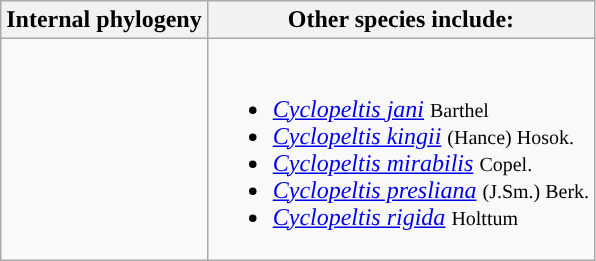<table class="wikitable">
<tr>
<th colspan=1>Internal phylogeny</th>
<th colspan=1>Other species include:</th>
</tr>
<tr>
<td style="vertical-align:top"><br></td>
<td><br><ul><li><em><a href='#'>Cyclopeltis jani</a></em> <small>Barthel</small></li><li><em><a href='#'>Cyclopeltis kingii</a></em> <small>(Hance) Hosok.</small></li><li><em><a href='#'>Cyclopeltis mirabilis</a></em> <small>Copel.</small></li><li><em><a href='#'>Cyclopeltis presliana</a></em> <small>(J.Sm.) Berk.</small></li><li><em><a href='#'>Cyclopeltis rigida</a></em> <small>Holttum</small></li></ul></td>
</tr>
</table>
